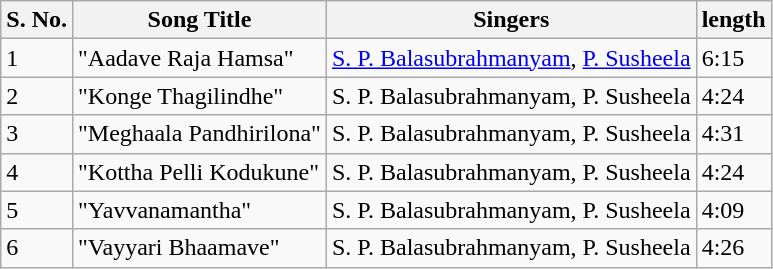<table class="wikitable">
<tr>
<th>S. No.</th>
<th>Song Title</th>
<th>Singers</th>
<th>length</th>
</tr>
<tr>
<td>1</td>
<td>"Aadave Raja Hamsa"</td>
<td><a href='#'>S. P. Balasubrahmanyam</a>, <a href='#'>P. Susheela</a></td>
<td>6:15</td>
</tr>
<tr>
<td>2</td>
<td>"Konge Thagilindhe"</td>
<td>S. P. Balasubrahmanyam, P. Susheela</td>
<td>4:24</td>
</tr>
<tr>
<td>3</td>
<td>"Meghaala Pandhirilona"</td>
<td>S. P. Balasubrahmanyam, P. Susheela</td>
<td>4:31</td>
</tr>
<tr>
<td>4</td>
<td>"Kottha Pelli Kodukune"</td>
<td>S. P. Balasubrahmanyam, P. Susheela</td>
<td>4:24</td>
</tr>
<tr>
<td>5</td>
<td>"Yavvanamantha"</td>
<td>S. P. Balasubrahmanyam, P. Susheela</td>
<td>4:09</td>
</tr>
<tr>
<td>6</td>
<td>"Vayyari Bhaamave"</td>
<td>S. P. Balasubrahmanyam, P. Susheela</td>
<td>4:26</td>
</tr>
</table>
